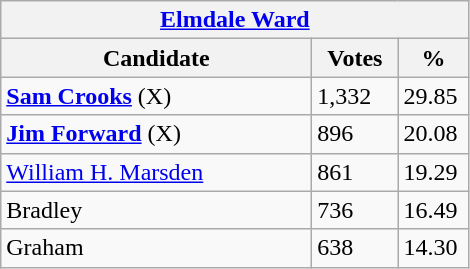<table class="wikitable">
<tr>
<th colspan="3"><a href='#'>Elmdale Ward</a></th>
</tr>
<tr>
<th style="width: 200px">Candidate</th>
<th style="width: 50px">Votes</th>
<th style="width: 40px">%</th>
</tr>
<tr>
<td><strong><a href='#'>Sam Crooks</a></strong> (X)</td>
<td>1,332</td>
<td>29.85</td>
</tr>
<tr>
<td><strong><a href='#'>Jim Forward</a></strong> (X)</td>
<td>896</td>
<td>20.08</td>
</tr>
<tr>
<td><a href='#'>William H. Marsden</a></td>
<td>861</td>
<td>19.29</td>
</tr>
<tr>
<td>Bradley</td>
<td>736</td>
<td>16.49</td>
</tr>
<tr>
<td>Graham</td>
<td>638</td>
<td>14.30</td>
</tr>
</table>
